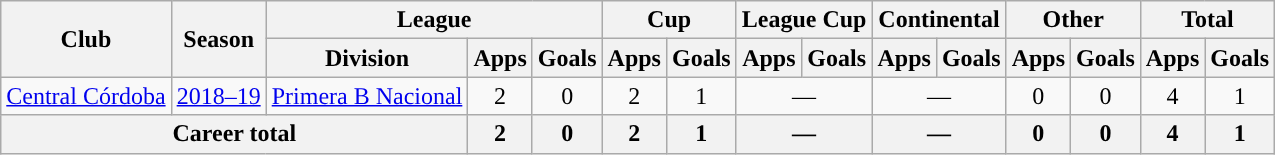<table class="wikitable" style="text-align:center">
<tr>
<th rowspan="2">Club</th>
<th rowspan="2">Season</th>
<th colspan="3">League</th>
<th colspan="2">Cup</th>
<th colspan="2">League Cup</th>
<th colspan="2">Continental</th>
<th colspan="2">Other</th>
<th colspan="2">Total</th>
</tr>
<tr>
<th>Division</th>
<th>Apps</th>
<th>Goals</th>
<th>Apps</th>
<th>Goals</th>
<th>Apps</th>
<th>Goals</th>
<th>Apps</th>
<th>Goals</th>
<th>Apps</th>
<th>Goals</th>
<th>Apps</th>
<th>Goals</th>
</tr>
<tr>
<td rowspan="1"><a href='#'>Central Córdoba</a></td>
<td><a href='#'>2018–19</a></td>
<td rowspan="1"><a href='#'>Primera B Nacional</a></td>
<td>2</td>
<td>0</td>
<td>2</td>
<td>1</td>
<td colspan="2">—</td>
<td colspan="2">—</td>
<td>0</td>
<td>0</td>
<td>4</td>
<td>1</td>
</tr>
<tr>
<th colspan="3">Career total</th>
<th>2</th>
<th>0</th>
<th>2</th>
<th>1</th>
<th colspan="2">—</th>
<th colspan="2">—</th>
<th>0</th>
<th>0</th>
<th>4</th>
<th>1</th>
</tr>
</table>
